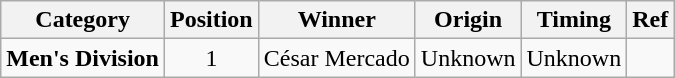<table class="wikitable">
<tr>
<th>Category</th>
<th>Position</th>
<th>Winner</th>
<th>Origin</th>
<th>Timing</th>
<th>Ref</th>
</tr>
<tr>
<td><strong>Men's Division</strong></td>
<td style="text-align:center;">1</td>
<td>César Mercado</td>
<td>Unknown</td>
<td>Unknown</td>
<td></td>
</tr>
</table>
